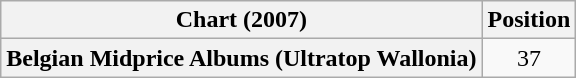<table class="wikitable sortable plainrowheaders">
<tr>
<th scope="col">Chart (2007)</th>
<th scope="col">Position</th>
</tr>
<tr>
<th scope="row">Belgian Midprice Albums (Ultratop Wallonia)</th>
<td style="text-align:center;">37</td>
</tr>
</table>
